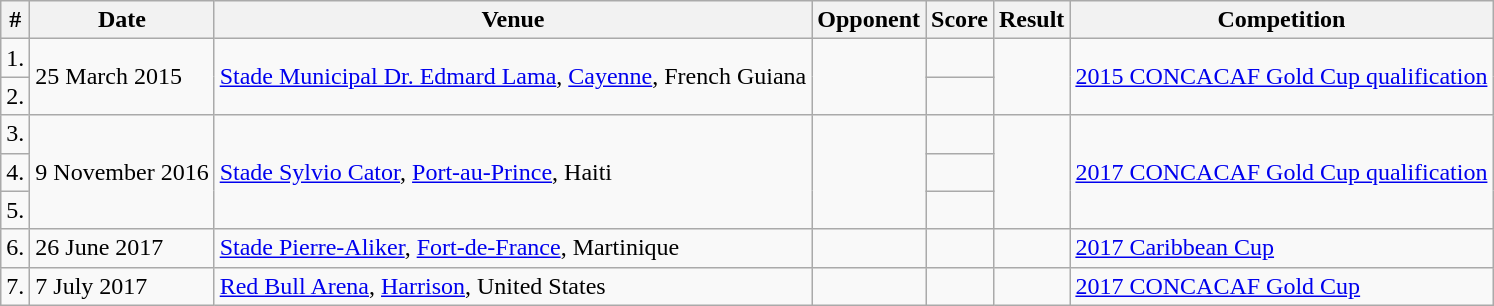<table class="wikitable">
<tr>
<th>#</th>
<th>Date</th>
<th>Venue</th>
<th>Opponent</th>
<th>Score</th>
<th>Result</th>
<th>Competition</th>
</tr>
<tr>
<td>1.</td>
<td rowspan="2">25 March 2015</td>
<td rowspan="2"><a href='#'>Stade Municipal Dr. Edmard Lama</a>, <a href='#'>Cayenne</a>, French Guiana</td>
<td rowspan="2"></td>
<td></td>
<td rowspan="2"></td>
<td rowspan="2"><a href='#'>2015 CONCACAF Gold Cup qualification</a></td>
</tr>
<tr>
<td>2.</td>
<td></td>
</tr>
<tr>
<td>3.</td>
<td rowspan="3">9 November 2016</td>
<td rowspan="3"><a href='#'>Stade Sylvio Cator</a>, <a href='#'>Port-au-Prince</a>, Haiti</td>
<td rowspan="3"></td>
<td></td>
<td rowspan="3"></td>
<td rowspan="3"><a href='#'>2017 CONCACAF Gold Cup qualification</a></td>
</tr>
<tr>
<td>4.</td>
<td></td>
</tr>
<tr>
<td>5.</td>
<td></td>
</tr>
<tr>
<td>6.</td>
<td>26 June 2017</td>
<td><a href='#'>Stade Pierre-Aliker</a>, <a href='#'>Fort-de-France</a>, Martinique</td>
<td></td>
<td></td>
<td></td>
<td><a href='#'>2017 Caribbean Cup</a></td>
</tr>
<tr>
<td>7.</td>
<td>7 July 2017</td>
<td><a href='#'>Red Bull Arena</a>, <a href='#'>Harrison</a>, United States</td>
<td></td>
<td></td>
<td></td>
<td><a href='#'>2017 CONCACAF Gold Cup</a></td>
</tr>
</table>
